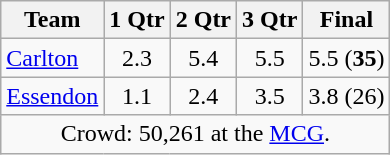<table class="wikitable">
<tr>
<th>Team</th>
<th>1 Qtr</th>
<th>2 Qtr</th>
<th>3 Qtr</th>
<th>Final</th>
</tr>
<tr>
<td><a href='#'>Carlton</a></td>
<td align=center>2.3</td>
<td align=center>5.4</td>
<td align=center>5.5</td>
<td align=center>5.5 (<strong>35</strong>)</td>
</tr>
<tr>
<td><a href='#'>Essendon</a></td>
<td align=center>1.1</td>
<td align=center>2.4</td>
<td align=center>3.5</td>
<td align=center>3.8 (26)</td>
</tr>
<tr>
<td colspan="5" align="center">Crowd: 50,261 at the <a href='#'>MCG</a>.</td>
</tr>
</table>
